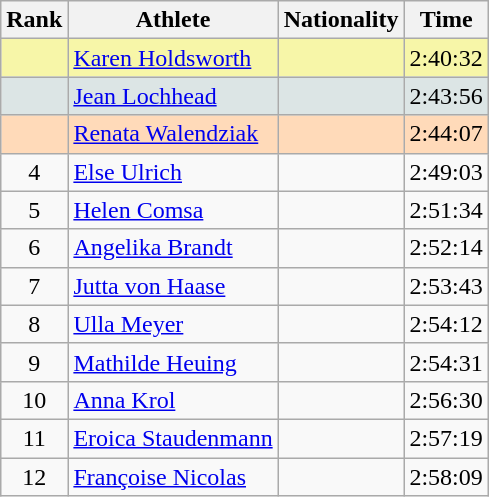<table class="wikitable sortable">
<tr>
<th>Rank</th>
<th>Athlete</th>
<th>Nationality</th>
<th>Time</th>
</tr>
<tr bgcolor=#F7F6A8>
<td align=center></td>
<td><a href='#'>Karen Holdsworth</a></td>
<td></td>
<td>2:40:32</td>
</tr>
<tr bgcolor=#DCE5E5>
<td align=center></td>
<td><a href='#'>Jean Lochhead</a></td>
<td></td>
<td>2:43:56</td>
</tr>
<tr bgcolor=#FFDAB9>
<td align=center></td>
<td><a href='#'>Renata Walendziak</a></td>
<td></td>
<td>2:44:07</td>
</tr>
<tr>
<td align=center>4</td>
<td><a href='#'>Else Ulrich</a></td>
<td></td>
<td>2:49:03</td>
</tr>
<tr>
<td align=center>5</td>
<td><a href='#'>Helen Comsa</a></td>
<td></td>
<td>2:51:34</td>
</tr>
<tr>
<td align=center>6</td>
<td><a href='#'>Angelika Brandt</a></td>
<td></td>
<td>2:52:14</td>
</tr>
<tr>
<td align=center>7</td>
<td><a href='#'>Jutta von Haase</a></td>
<td></td>
<td>2:53:43</td>
</tr>
<tr>
<td align=center>8</td>
<td><a href='#'>Ulla Meyer</a></td>
<td></td>
<td>2:54:12</td>
</tr>
<tr>
<td align=center>9</td>
<td><a href='#'>Mathilde Heuing</a></td>
<td></td>
<td>2:54:31</td>
</tr>
<tr>
<td align=center>10</td>
<td><a href='#'>Anna Krol</a></td>
<td></td>
<td>2:56:30</td>
</tr>
<tr>
<td align=center>11</td>
<td><a href='#'>Eroica Staudenmann</a></td>
<td></td>
<td>2:57:19</td>
</tr>
<tr>
<td align=center>12</td>
<td><a href='#'>Françoise Nicolas</a></td>
<td></td>
<td>2:58:09</td>
</tr>
</table>
